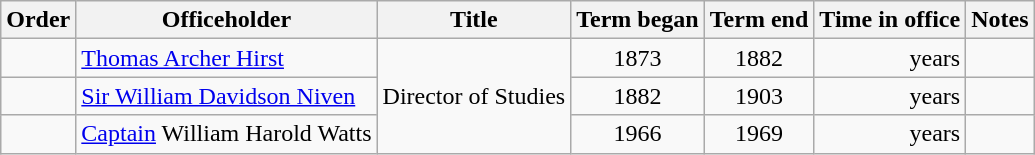<table class="wikitable" width="auto" style="text-align: center">
<tr>
<th>Order</th>
<th>Officeholder</th>
<th>Title</th>
<th>Term began</th>
<th>Term end</th>
<th>Time in office</th>
<th>Notes</th>
</tr>
<tr>
<td></td>
<td align=left><a href='#'>Thomas Archer Hirst</a></td>
<td align=left rowspan=3>Director of Studies</td>
<td>1873</td>
<td>1882</td>
<td align=right> years</td>
<td></td>
</tr>
<tr>
<td></td>
<td align=left><a href='#'>Sir William Davidson Niven</a></td>
<td>1882</td>
<td>1903</td>
<td align=right> years</td>
<td></td>
</tr>
<tr>
<td></td>
<td align=left><a href='#'>Captain</a> William Harold Watts </td>
<td>1966</td>
<td>1969</td>
<td align=right> years</td>
<td></td>
</tr>
</table>
